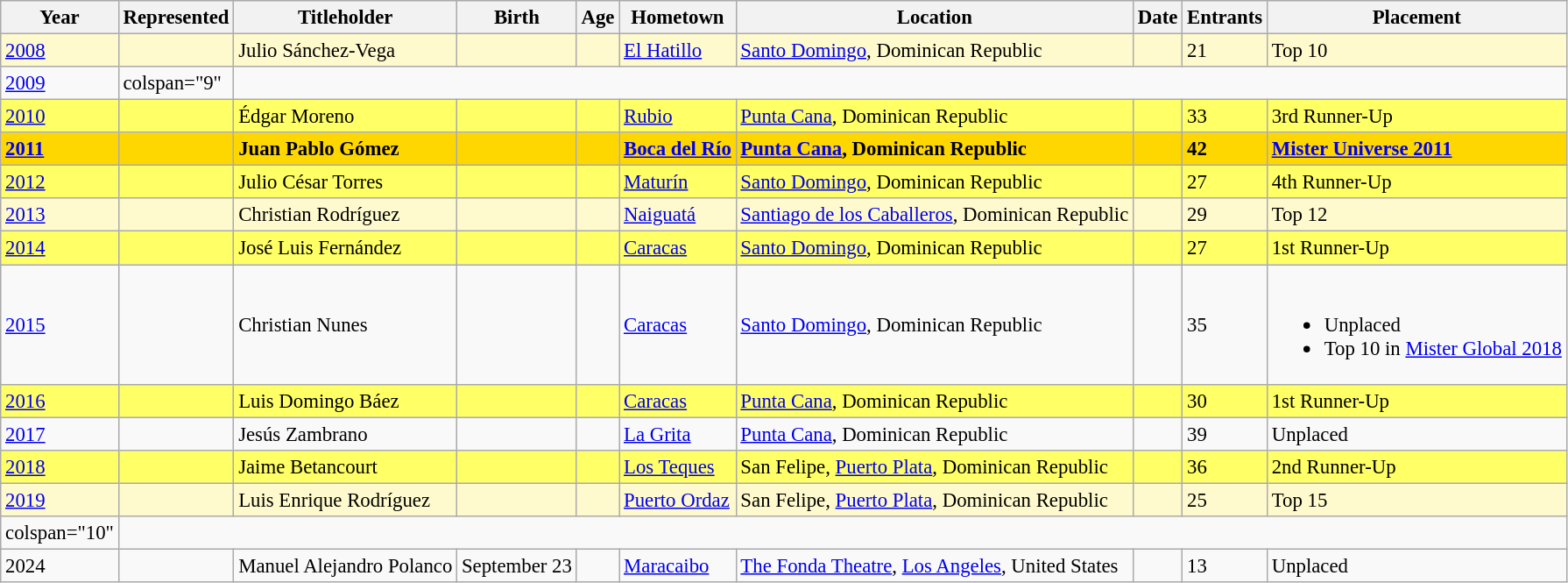<table class="wikitable sortable" style="font-size: 95%;">
<tr>
<th>Year</th>
<th>Represented</th>
<th>Titleholder</th>
<th>Birth</th>
<th>Age</th>
<th>Hometown</th>
<th>Location</th>
<th>Date</th>
<th>Entrants</th>
<th>Placement</th>
</tr>
<tr style="background-color:#FFFACD;">
<td><a href='#'>2008</a></td>
<td></td>
<td>Julio Sánchez-Vega</td>
<td></td>
<td></td>
<td><a href='#'>El Hatillo</a></td>
<td><a href='#'>Santo Domingo</a>, Dominican Republic</td>
<td></td>
<td>21</td>
<td>Top 10</td>
</tr>
<tr>
<td><a href='#'>2009</a></td>
<td>colspan="9" </td>
</tr>
<tr style="background-color:#FFFF66;">
<td><a href='#'>2010</a></td>
<td></td>
<td>Édgar Moreno</td>
<td></td>
<td></td>
<td><a href='#'>Rubio</a></td>
<td><a href='#'>Punta Cana</a>, Dominican Republic</td>
<td></td>
<td>33</td>
<td>3rd Runner-Up</td>
</tr>
<tr style="background-color:gold; font-weight: bold ">
<td><a href='#'>2011</a></td>
<td></td>
<td>Juan Pablo Gómez</td>
<td></td>
<td></td>
<td><a href='#'>Boca del Río</a></td>
<td><a href='#'>Punta Cana</a>, Dominican Republic</td>
<td></td>
<td>42</td>
<td><a href='#'>Mister Universe 2011</a></td>
</tr>
<tr style="background-color:#FFFF66;">
<td><a href='#'>2012</a></td>
<td></td>
<td>Julio César Torres</td>
<td></td>
<td></td>
<td><a href='#'>Maturín</a></td>
<td><a href='#'>Santo Domingo</a>, Dominican Republic</td>
<td></td>
<td>27</td>
<td>4th Runner-Up</td>
</tr>
<tr style="background-color:#FFFACD;">
<td><a href='#'>2013</a></td>
<td></td>
<td>Christian Rodríguez</td>
<td></td>
<td></td>
<td><a href='#'>Naiguatá</a></td>
<td><a href='#'>Santiago de los Caballeros</a>, Dominican Republic</td>
<td></td>
<td>29</td>
<td>Top 12</td>
</tr>
<tr style="background-color:#FFFF66;">
<td><a href='#'>2014</a></td>
<td></td>
<td>José Luis Fernández</td>
<td></td>
<td></td>
<td><a href='#'>Caracas</a></td>
<td><a href='#'>Santo Domingo</a>, Dominican Republic</td>
<td></td>
<td>27</td>
<td>1st Runner-Up</td>
</tr>
<tr>
<td><a href='#'>2015</a></td>
<td></td>
<td>Christian Nunes</td>
<td></td>
<td></td>
<td><a href='#'>Caracas</a></td>
<td><a href='#'>Santo Domingo</a>, Dominican Republic</td>
<td></td>
<td>35</td>
<td><br><ul><li>Unplaced</li><li>Top 10 in <a href='#'>Mister Global 2018</a></li></ul></td>
</tr>
<tr style="background-color:#FFFF66;">
<td><a href='#'>2016</a></td>
<td></td>
<td>Luis Domingo Báez</td>
<td></td>
<td></td>
<td><a href='#'>Caracas</a></td>
<td><a href='#'>Punta Cana</a>, Dominican Republic</td>
<td></td>
<td>30</td>
<td>1st Runner-Up</td>
</tr>
<tr>
<td><a href='#'>2017</a></td>
<td></td>
<td>Jesús Zambrano</td>
<td></td>
<td></td>
<td><a href='#'>La Grita</a></td>
<td><a href='#'>Punta Cana</a>, Dominican Republic</td>
<td></td>
<td>39</td>
<td>Unplaced</td>
</tr>
<tr style="background-color:#FFFF66;">
<td><a href='#'>2018</a></td>
<td></td>
<td>Jaime Betancourt</td>
<td></td>
<td></td>
<td><a href='#'>Los Teques</a></td>
<td>San Felipe, <a href='#'>Puerto Plata</a>, Dominican Republic</td>
<td></td>
<td>36</td>
<td>2nd Runner-Up</td>
</tr>
<tr style="background-color:#FFFACD;">
<td><a href='#'>2019</a></td>
<td></td>
<td>Luis Enrique Rodríguez</td>
<td></td>
<td></td>
<td><a href='#'>Puerto Ordaz</a></td>
<td>San Felipe, <a href='#'>Puerto Plata</a>, Dominican Republic</td>
<td></td>
<td>25</td>
<td>Top 15</td>
</tr>
<tr>
<td>colspan="10" </td>
</tr>
<tr>
<td>2024</td>
<td></td>
<td>Manuel Alejandro Polanco</td>
<td>September 23</td>
<td></td>
<td><a href='#'>Maracaibo</a></td>
<td><a href='#'>The Fonda Theatre</a>, <a href='#'>Los Angeles</a>, United States</td>
<td></td>
<td>13</td>
<td>Unplaced</td>
</tr>
</table>
